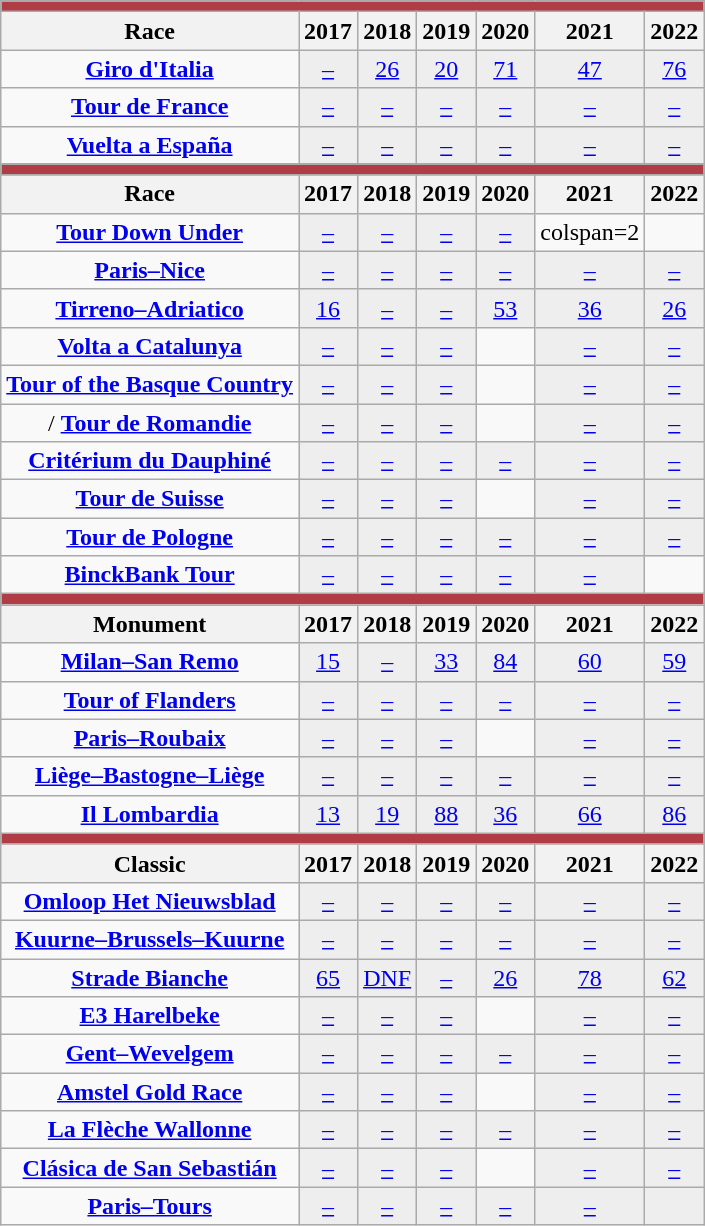<table class="wikitable">
<tr style="background:#eee;">
<td style="background:#b03d45;" colspan=35><strong></strong></td>
</tr>
<tr>
<th>Race</th>
<th>2017</th>
<th>2018</th>
<th>2019</th>
<th>2020</th>
<th>2021</th>
<th>2022</th>
</tr>
<tr align="center">
<td> <strong><a href='#'>Giro d'Italia</a></strong></td>
<td style="background:#eee;"><a href='#'>–</a></td>
<td style="background:#eee;"><a href='#'>26</a></td>
<td style="background:#eee;"><a href='#'>20</a></td>
<td style="background:#eee;"><a href='#'>71</a></td>
<td style="background:#eee;"><a href='#'>47</a></td>
<td style="background:#eee;"><a href='#'>76</a></td>
</tr>
<tr align="center">
<td> <strong><a href='#'>Tour de France</a></strong></td>
<td style="background:#eee;"><a href='#'>–</a></td>
<td style="background:#eee;"><a href='#'>–</a></td>
<td style="background:#eee;"><a href='#'>–</a></td>
<td style="background:#eee;"><a href='#'>–</a></td>
<td style="background:#eee;"><a href='#'>–</a></td>
<td style="background:#eee;"><a href='#'>–</a></td>
</tr>
<tr align="center">
<td> <strong><a href='#'>Vuelta a España</a></strong></td>
<td style="background:#eee;"><a href='#'>–</a></td>
<td style="background:#eee;"><a href='#'>–</a></td>
<td style="background:#eee;"><a href='#'>–</a></td>
<td style="background:#eee;"><a href='#'>–</a></td>
<td style="background:#eee;"><a href='#'>–</a></td>
<td style="background:#eee;"><a href='#'>–</a></td>
</tr>
<tr>
<td style="background:#b03d45;" colspan=35><strong></strong></td>
</tr>
<tr>
<th>Race</th>
<th>2017</th>
<th>2018</th>
<th>2019</th>
<th>2020</th>
<th>2021</th>
<th>2022</th>
</tr>
<tr align="center">
<td> <strong><a href='#'>Tour Down Under</a></strong></td>
<td style="background:#eee;"><a href='#'>–</a></td>
<td style="background:#eee;"><a href='#'>–</a></td>
<td style="background:#eee;"><a href='#'>–</a></td>
<td style="background:#eee;"><a href='#'>–</a></td>
<td>colspan=2 </td>
</tr>
<tr align="center">
<td> <strong><a href='#'>Paris–Nice</a></strong></td>
<td style="background:#eee;"><a href='#'>–</a></td>
<td style="background:#eee;"><a href='#'>–</a></td>
<td style="background:#eee;"><a href='#'>–</a></td>
<td style="background:#eee;"><a href='#'>–</a></td>
<td style="background:#eee;"><a href='#'>–</a></td>
<td style="background:#eee;"><a href='#'>–</a></td>
</tr>
<tr align="center">
<td> <strong><a href='#'>Tirreno–Adriatico</a></strong></td>
<td style="background:#eee;"><a href='#'>16</a></td>
<td style="background:#eee;"><a href='#'>–</a></td>
<td style="background:#eee;"><a href='#'>–</a></td>
<td style="background:#eee;"><a href='#'>53</a></td>
<td style="background:#eee;"><a href='#'>36</a></td>
<td style="background:#eee;"><a href='#'>26</a></td>
</tr>
<tr align="center">
<td> <strong><a href='#'>Volta a Catalunya</a></strong></td>
<td style="background:#eee;"><a href='#'>–</a></td>
<td style="background:#eee;"><a href='#'>–</a></td>
<td style="background:#eee;"><a href='#'>–</a></td>
<td></td>
<td style="background:#eee;"><a href='#'>–</a></td>
<td style="background:#eee;"><a href='#'>–</a></td>
</tr>
<tr align="center">
<td> <strong><a href='#'>Tour of the Basque Country</a></strong></td>
<td style="background:#eee;"><a href='#'>–</a></td>
<td style="background:#eee;"><a href='#'>–</a></td>
<td style="background:#eee;"><a href='#'>–</a></td>
<td></td>
<td style="background:#eee;"><a href='#'>–</a></td>
<td style="background:#eee;"><a href='#'>–</a></td>
</tr>
<tr align="center">
<td>/ <strong><a href='#'>Tour de Romandie</a></strong></td>
<td style="background:#eee;"><a href='#'>–</a></td>
<td style="background:#eee;"><a href='#'>–</a></td>
<td style="background:#eee;"><a href='#'>–</a></td>
<td></td>
<td style="background:#eee;"><a href='#'>–</a></td>
<td style="background:#eee;"><a href='#'>–</a></td>
</tr>
<tr align="center">
<td> <strong><a href='#'>Critérium du Dauphiné</a></strong></td>
<td style="background:#eee;"><a href='#'>–</a></td>
<td style="background:#eee;"><a href='#'>–</a></td>
<td style="background:#eee;"><a href='#'>–</a></td>
<td style="background:#eee;"><a href='#'>–</a></td>
<td style="background:#eee;"><a href='#'>–</a></td>
<td style="background:#eee;"><a href='#'>–</a></td>
</tr>
<tr align="center">
<td> <strong><a href='#'>Tour de Suisse</a></strong></td>
<td style="background:#eee;"><a href='#'>–</a></td>
<td style="background:#eee;"><a href='#'>–</a></td>
<td style="background:#eee;"><a href='#'>–</a></td>
<td></td>
<td style="background:#eee;"><a href='#'>–</a></td>
<td style="background:#eee;"><a href='#'>–</a></td>
</tr>
<tr align="center">
<td> <strong><a href='#'>Tour de Pologne</a></strong></td>
<td style="background:#eee;"><a href='#'>–</a></td>
<td style="background:#eee;"><a href='#'>–</a></td>
<td style="background:#eee;"><a href='#'>–</a></td>
<td style="background:#eee;"><a href='#'>–</a></td>
<td style="background:#eee;"><a href='#'>–</a></td>
<td style="background:#eee;"><a href='#'>–</a></td>
</tr>
<tr align="center">
<td> <strong><a href='#'>BinckBank Tour</a></strong></td>
<td style="background:#eee;"><a href='#'>–</a></td>
<td style="background:#eee;"><a href='#'>–</a></td>
<td style="background:#eee;"><a href='#'>–</a></td>
<td style="background:#eee;"><a href='#'>–</a></td>
<td style="background:#eee;"><a href='#'>–</a></td>
<td></td>
</tr>
<tr>
<td style="background:#b03d45;" colspan=35><strong></strong></td>
</tr>
<tr>
<th>Monument</th>
<th>2017</th>
<th>2018</th>
<th>2019</th>
<th>2020</th>
<th>2021</th>
<th>2022</th>
</tr>
<tr align="center">
<td><strong><a href='#'>Milan–San Remo</a></strong></td>
<td style="background:#eee;"><a href='#'>15</a></td>
<td style="background:#eee;"><a href='#'>–</a></td>
<td style="background:#eee;"><a href='#'>33</a></td>
<td style="background:#eee;"><a href='#'>84</a></td>
<td style="background:#eee;"><a href='#'>60</a></td>
<td style="background:#eee;"><a href='#'>59</a></td>
</tr>
<tr align="center">
<td><strong><a href='#'>Tour of Flanders</a></strong></td>
<td style="background:#eee;"><a href='#'>–</a></td>
<td style="background:#eee;"><a href='#'>–</a></td>
<td style="background:#eee;"><a href='#'>–</a></td>
<td style="background:#eee;"><a href='#'>–</a></td>
<td style="background:#eee;"><a href='#'>–</a></td>
<td style="background:#eee;"><a href='#'>–</a></td>
</tr>
<tr align="center">
<td><strong><a href='#'>Paris–Roubaix</a></strong></td>
<td style="background:#eee;"><a href='#'>–</a></td>
<td style="background:#eee;"><a href='#'>–</a></td>
<td style="background:#eee;"><a href='#'>–</a></td>
<td></td>
<td style="background:#eee;"><a href='#'>–</a></td>
<td style="background:#eee;"><a href='#'>–</a></td>
</tr>
<tr align="center">
<td><strong><a href='#'>Liège–Bastogne–Liège</a></strong></td>
<td style="background:#eee;"><a href='#'>–</a></td>
<td style="background:#eee;"><a href='#'>–</a></td>
<td style="background:#eee;"><a href='#'>–</a></td>
<td style="background:#eee;"><a href='#'>–</a></td>
<td style="background:#eee;"><a href='#'>–</a></td>
<td style="background:#eee;"><a href='#'>–</a></td>
</tr>
<tr align="center">
<td><strong><a href='#'>Il Lombardia</a></strong></td>
<td style="background:#eee;"><a href='#'>13</a></td>
<td style="background:#eee;"><a href='#'>19</a></td>
<td style="background:#eee;"><a href='#'>88</a></td>
<td style="background:#eee;"><a href='#'>36</a></td>
<td style="background:#eee;"><a href='#'>66</a></td>
<td style="background:#eee;"><a href='#'>86</a></td>
</tr>
<tr>
<td style="background:#b03d45;" colspan=35><strong></strong></td>
</tr>
<tr>
<th>Classic</th>
<th>2017</th>
<th>2018</th>
<th>2019</th>
<th>2020</th>
<th>2021</th>
<th>2022</th>
</tr>
<tr align="center">
<td><strong><a href='#'>Omloop Het Nieuwsblad</a></strong></td>
<td style="background:#eee;"><a href='#'>–</a></td>
<td style="background:#eee;"><a href='#'>–</a></td>
<td style="background:#eee;"><a href='#'>–</a></td>
<td style="background:#eee;"><a href='#'>–</a></td>
<td style="background:#eee;"><a href='#'>–</a></td>
<td style="background:#eee;"><a href='#'>–</a></td>
</tr>
<tr align="center">
<td><strong><a href='#'>Kuurne–Brussels–Kuurne</a></strong></td>
<td style="background:#eee;"><a href='#'>–</a></td>
<td style="background:#eee;"><a href='#'>–</a></td>
<td style="background:#eee;"><a href='#'>–</a></td>
<td style="background:#eee;"><a href='#'>–</a></td>
<td style="background:#eee;"><a href='#'>–</a></td>
<td style="background:#eee;"><a href='#'>–</a></td>
</tr>
<tr align="center">
<td><strong><a href='#'>Strade Bianche</a></strong></td>
<td style="background:#eee;"><a href='#'>65</a></td>
<td style="background:#eee;"><a href='#'>DNF</a></td>
<td style="background:#eee;"><a href='#'>–</a></td>
<td style="background:#eee;"><a href='#'>26</a></td>
<td style="background:#eee;"><a href='#'>78</a></td>
<td style="background:#eee;"><a href='#'>62</a></td>
</tr>
<tr align="center">
<td><strong><a href='#'>E3 Harelbeke</a></strong></td>
<td style="background:#eee;"><a href='#'>–</a></td>
<td style="background:#eee;"><a href='#'>–</a></td>
<td style="background:#eee;"><a href='#'>–</a></td>
<td></td>
<td style="background:#eee;"><a href='#'>–</a></td>
<td style="background:#eee;"><a href='#'>–</a></td>
</tr>
<tr align="center">
<td><strong><a href='#'>Gent–Wevelgem</a></strong></td>
<td style="background:#eee;"><a href='#'>–</a></td>
<td style="background:#eee;"><a href='#'>–</a></td>
<td style="background:#eee;"><a href='#'>–</a></td>
<td style="background:#eee;"><a href='#'>–</a></td>
<td style="background:#eee;"><a href='#'>–</a></td>
<td style="background:#eee;"><a href='#'>–</a></td>
</tr>
<tr align="center">
<td><strong><a href='#'>Amstel Gold Race</a></strong></td>
<td style="background:#eee;"><a href='#'>–</a></td>
<td style="background:#eee;"><a href='#'>–</a></td>
<td style="background:#eee;"><a href='#'>–</a></td>
<td></td>
<td style="background:#eee;"><a href='#'>–</a></td>
<td style="background:#eee;"><a href='#'>–</a></td>
</tr>
<tr align="center">
<td><strong><a href='#'>La Flèche Wallonne</a></strong></td>
<td style="background:#eee;"><a href='#'>–</a></td>
<td style="background:#eee;"><a href='#'>–</a></td>
<td style="background:#eee;"><a href='#'>–</a></td>
<td style="background:#eee;"><a href='#'>–</a></td>
<td style="background:#eee;"><a href='#'>–</a></td>
<td style="background:#eee;"><a href='#'>–</a></td>
</tr>
<tr align="center">
<td><strong><a href='#'>Clásica de San Sebastián</a></strong></td>
<td style="background:#eee;"><a href='#'>–</a></td>
<td style="background:#eee;"><a href='#'>–</a></td>
<td style="background:#eee;"><a href='#'>–</a></td>
<td></td>
<td style="background:#eee;"><a href='#'>–</a></td>
<td style="background:#eee;"><a href='#'>–</a></td>
</tr>
<tr align="center">
<td><strong><a href='#'>Paris–Tours</a></strong></td>
<td style="background:#eee;"><a href='#'>–</a></td>
<td style="background:#eee;"><a href='#'>–</a></td>
<td style="background:#eee;"><a href='#'>–</a></td>
<td style="background:#eee;"><a href='#'>–</a></td>
<td style="background:#eee;"><a href='#'>–</a></td>
<td style="background:#eee;"><a href='#'></a></td>
</tr>
</table>
